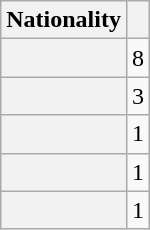<table class="wikitable plainrowheaders">
<tr>
<th scope="col">Nationality</th>
<th scope="col"></th>
</tr>
<tr>
<th scope="row"></th>
<td style="text-align:center">8</td>
</tr>
<tr>
<th scope="row"></th>
<td style="text-align:center">3</td>
</tr>
<tr>
<th scope="row"></th>
<td style="text-align:center">1</td>
</tr>
<tr>
<th scope="row"></th>
<td style="text-align:center">1</td>
</tr>
<tr>
<th scope="row"></th>
<td style="text-align:center">1</td>
</tr>
</table>
